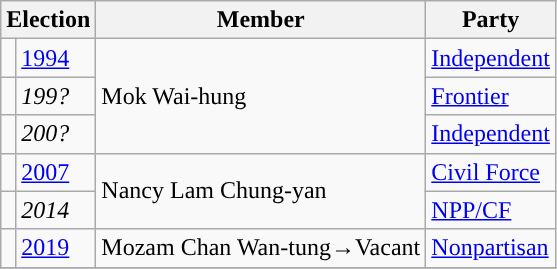<table class="wikitable">
<tr>
<th colspan="2">Election</th>
<th>Member</th>
<th>Party</th>
</tr>
<tr>
<td style="color:inherit;background:"></td>
<td><a href='#'>1994</a></td>
<td rowspan=3>Mok Wai-hung</td>
<td><a href='#'>Independent</a></td>
</tr>
<tr>
<td style="color:inherit;background:"></td>
<td><em>199?</em></td>
<td><a href='#'>Frontier</a></td>
</tr>
<tr>
<td style="color:inherit;background:"></td>
<td><em>200?</em></td>
<td><a href='#'>Independent</a></td>
</tr>
<tr>
<td style="color:inherit;background:"></td>
<td><a href='#'>2007</a></td>
<td rowspan=2>Nancy Lam Chung-yan</td>
<td><a href='#'>Civil Force</a></td>
</tr>
<tr>
<td style="color:inherit;background:"></td>
<td><em>2014</em></td>
<td><a href='#'>NPP/CF</a></td>
</tr>
<tr>
<td style="color:inherit;background:"></td>
<td><a href='#'>2019</a></td>
<td>Mozam Chan Wan-tung→Vacant</td>
<td><a href='#'>Nonpartisan</a></td>
</tr>
<tr>
</tr>
</table>
